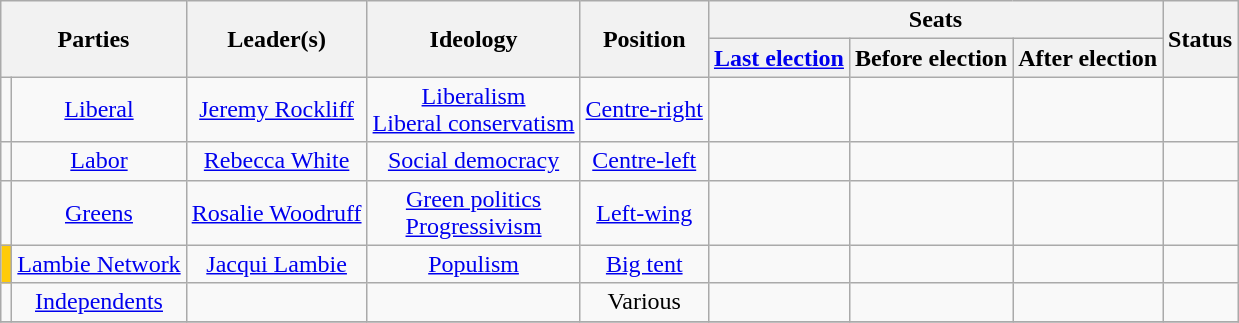<table class="wikitable" style="text-align:center">
<tr>
<th colspan="2" rowspan="2">Parties</th>
<th rowspan="2">Leader(s)</th>
<th rowspan="2">Ideology</th>
<th rowspan="2">Position</th>
<th colspan="3">Seats</th>
<th rowspan="2">Status</th>
</tr>
<tr>
<th><a href='#'>Last election</a></th>
<th>Before election</th>
<th>After election</th>
</tr>
<tr>
<td bgcolor=></td>
<td><a href='#'>Liberal</a></td>
<td><a href='#'>Jeremy Rockliff</a></td>
<td><a href='#'>Liberalism</a><br><a href='#'>Liberal conservatism</a></td>
<td><a href='#'>Centre-right</a></td>
<td></td>
<td></td>
<td></td>
<td></td>
</tr>
<tr>
<td bgcolor=></td>
<td><a href='#'>Labor</a></td>
<td><a href='#'>Rebecca White</a></td>
<td><a href='#'>Social democracy</a></td>
<td><a href='#'>Centre-left</a></td>
<td></td>
<td></td>
<td></td>
<td></td>
</tr>
<tr>
<td bgcolor=></td>
<td><a href='#'>Greens</a></td>
<td><a href='#'>Rosalie Woodruff</a></td>
<td><a href='#'>Green politics</a><br><a href='#'>Progressivism</a></td>
<td><a href='#'>Left-wing</a></td>
<td></td>
<td></td>
<td></td>
<td></td>
</tr>
<tr>
<td bgcolor=#ffcb08></td>
<td><a href='#'>Lambie Network</a></td>
<td><a href='#'>Jacqui Lambie</a></td>
<td><a href='#'>Populism</a></td>
<td><a href='#'>Big tent</a></td>
<td></td>
<td></td>
<td></td>
<td></td>
</tr>
<tr>
<td bgcolor=></td>
<td><a href='#'>Independents</a></td>
<td></td>
<td></td>
<td>Various</td>
<td></td>
<td></td>
<td></td>
<td></td>
</tr>
<tr>
</tr>
</table>
